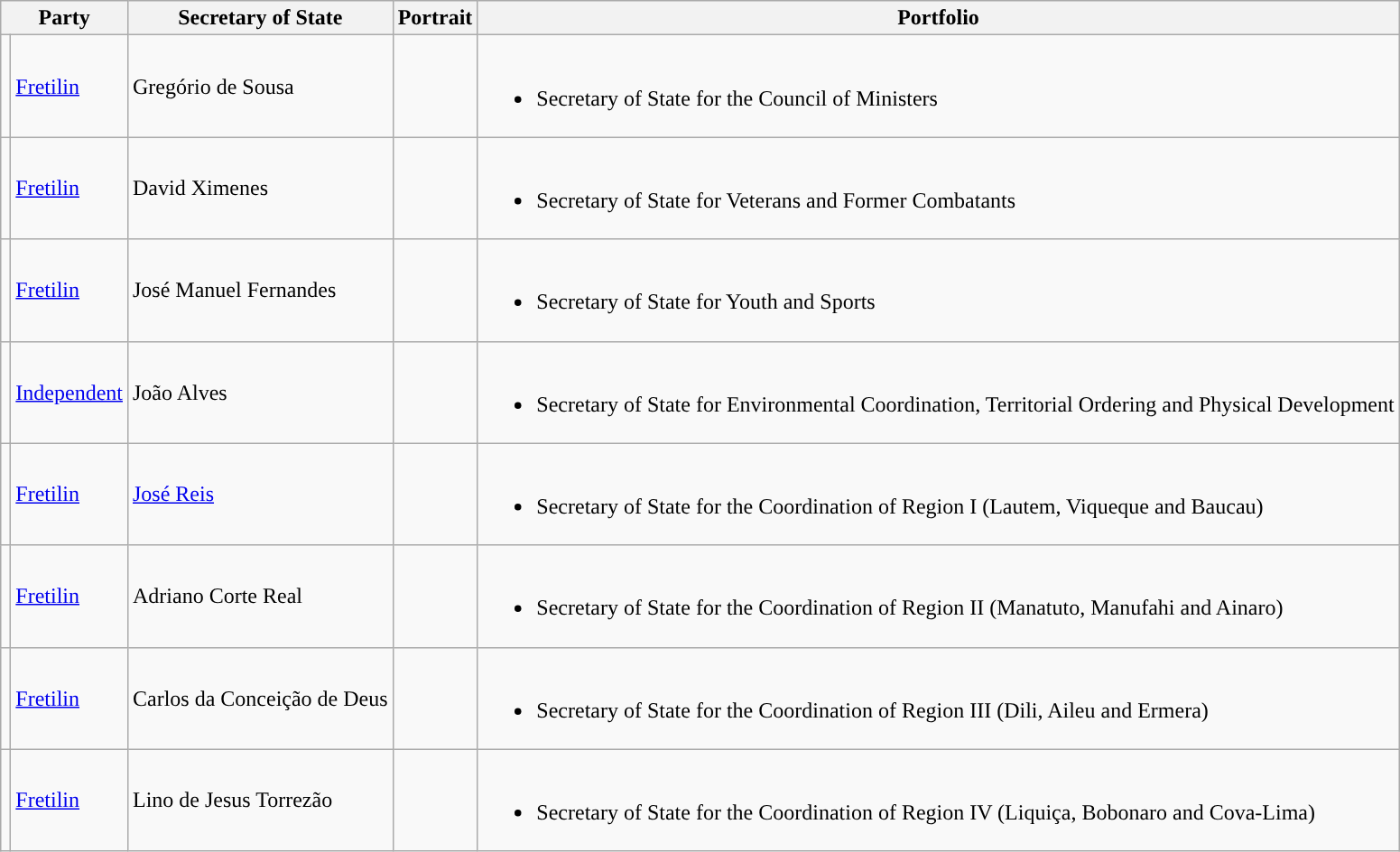<table class="wikitable sortable">
<tr>
<th colspan="2">Party</th>
<th>Secretary of State</th>
<th>Portrait</th>
<th>Portfolio</th>
</tr>
<tr>
<td style="background:"></td>
<td><a href='#'>Fretilin</a></td>
<td>Gregório de Sousa</td>
<td></td>
<td><br><ul><li>Secretary of State for the Council of Ministers</li></ul></td>
</tr>
<tr>
<td style="background:"></td>
<td><a href='#'>Fretilin</a></td>
<td>David Ximenes</td>
<td></td>
<td><br><ul><li>Secretary of State for Veterans and Former Combatants</li></ul></td>
</tr>
<tr>
<td style="background:"></td>
<td><a href='#'>Fretilin</a></td>
<td>José Manuel Fernandes</td>
<td></td>
<td><br><ul><li>Secretary of State for Youth and Sports</li></ul></td>
</tr>
<tr>
<td style="background:"></td>
<td><a href='#'>Independent</a></td>
<td>João Alves</td>
<td></td>
<td><br><ul><li>Secretary of State for Environmental Coordination, Territorial Ordering and Physical Development</li></ul></td>
</tr>
<tr>
<td style="background:"></td>
<td><a href='#'>Fretilin</a></td>
<td><a href='#'>José Reis</a></td>
<td></td>
<td><br><ul><li>Secretary of State for the Coordination of Region I (Lautem, Viqueque and Baucau)</li></ul></td>
</tr>
<tr>
<td style="background:"></td>
<td><a href='#'>Fretilin</a></td>
<td>Adriano Corte Real</td>
<td></td>
<td><br><ul><li>Secretary of State for the Coordination of Region II (Manatuto, Manufahi and Ainaro)</li></ul></td>
</tr>
<tr>
<td style="background:"></td>
<td><a href='#'>Fretilin</a></td>
<td>Carlos da Conceição de Deus</td>
<td></td>
<td><br><ul><li>Secretary of State for the Coordination of Region III (Dili, Aileu and Ermera)</li></ul></td>
</tr>
<tr>
<td style="background:"></td>
<td><a href='#'>Fretilin</a></td>
<td>Lino de Jesus Torrezão</td>
<td></td>
<td><br><ul><li>Secretary of State for the Coordination of Region IV (Liquiça, Bobonaro and Cova-Lima)</li></ul></td>
</tr>
</table>
